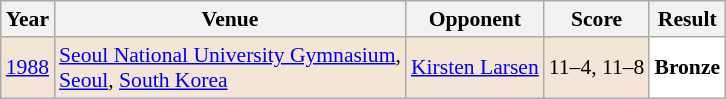<table class="sortable wikitable" style="font-size: 90%;">
<tr>
<th>Year</th>
<th>Venue</th>
<th>Opponent</th>
<th>Score</th>
<th>Result</th>
</tr>
<tr style="background:#F3E6D7">
<td align="center"><a href='#'>1988</a></td>
<td align="left"><a href='#'>Seoul National University Gymnasium</a>,<br><a href='#'>Seoul</a>, <a href='#'>South Korea</a></td>
<td align="left"> <a href='#'>Kirsten Larsen</a></td>
<td align="left">11–4, 11–8</td>
<td style="text-align:left; background:white"> <strong>Bronze</strong></td>
</tr>
</table>
